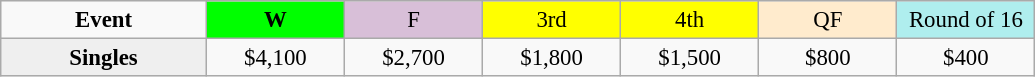<table class=wikitable style=font-size:95%;text-align:center>
<tr>
<td style="width:130px"><strong>Event</strong></td>
<td style="width:85px; background:lime"><strong>W</strong></td>
<td style="width:85px; background:thistle">F</td>
<td style="width:85px; background:#ffff00">3rd</td>
<td style="width:85px; background:#ffff00">4th</td>
<td style="width:85px; background:#ffebcd">QF</td>
<td style="width:85px; background:#afeeee">Round of 16</td>
</tr>
<tr>
<th style=background:#efefef>Singles </th>
<td>$4,100</td>
<td>$2,700</td>
<td>$1,800</td>
<td>$1,500</td>
<td>$800</td>
<td>$400</td>
</tr>
</table>
